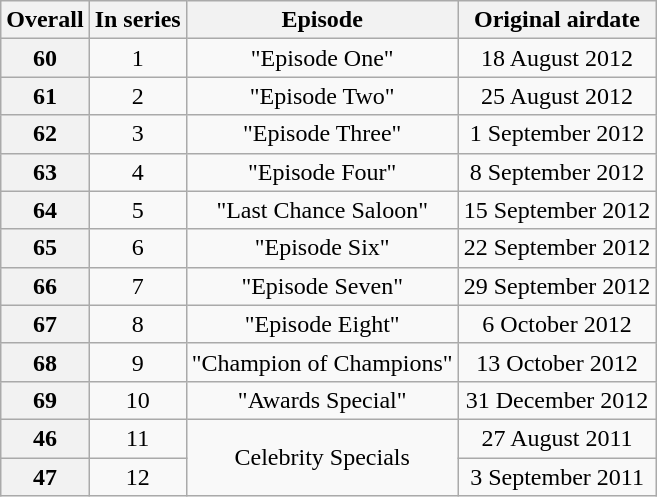<table class="wikitable sortable" style="text-align: center;">
<tr>
<th>Overall</th>
<th>In series</th>
<th>Episode</th>
<th>Original airdate</th>
</tr>
<tr>
<th>60</th>
<td>1</td>
<td>"Episode One"</td>
<td>18 August 2012</td>
</tr>
<tr>
<th>61</th>
<td>2</td>
<td>"Episode Two"</td>
<td>25 August 2012</td>
</tr>
<tr>
<th>62</th>
<td>3</td>
<td>"Episode Three"</td>
<td>1 September 2012</td>
</tr>
<tr>
<th>63</th>
<td>4</td>
<td>"Episode Four"</td>
<td>8 September 2012</td>
</tr>
<tr>
<th>64</th>
<td>5</td>
<td>"Last Chance Saloon"</td>
<td>15 September 2012</td>
</tr>
<tr>
<th>65</th>
<td>6</td>
<td>"Episode Six"</td>
<td>22 September 2012</td>
</tr>
<tr>
<th>66</th>
<td>7</td>
<td>"Episode Seven"</td>
<td>29 September 2012</td>
</tr>
<tr>
<th>67</th>
<td>8</td>
<td>"Episode Eight"</td>
<td>6 October 2012</td>
</tr>
<tr>
<th>68</th>
<td>9</td>
<td>"Champion of Champions"</td>
<td>13 October 2012</td>
</tr>
<tr>
<th>69</th>
<td>10</td>
<td>"Awards Special"</td>
<td>31 December 2012</td>
</tr>
<tr>
<th>46 </th>
<td>11</td>
<td rowspan="2">Celebrity Specials</td>
<td>27 August 2011</td>
</tr>
<tr>
<th>47</th>
<td>12</td>
<td>3 September 2011</td>
</tr>
</table>
